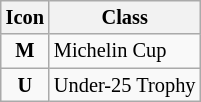<table class="wikitable" style="font-size: 85%;">
<tr>
<th>Icon</th>
<th>Class</th>
</tr>
<tr>
<td align=center><strong><span>M</span></strong></td>
<td>Michelin Cup</td>
</tr>
<tr>
<td align=center><strong><span>U</span></strong></td>
<td>Under-25 Trophy</td>
</tr>
</table>
